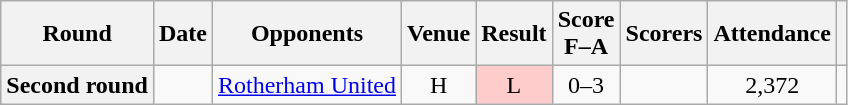<table class="wikitable plainrowheaders" style="text-align:center">
<tr>
<th scope=col>Round</th>
<th scope=col>Date</th>
<th scope=col>Opponents</th>
<th scope=col>Venue</th>
<th scope=col>Result</th>
<th scope=col>Score<br>F–A</th>
<th scope=col class=unsortable>Scorers</th>
<th scope=col>Attendance</th>
<th scope=col class=unsortable></th>
</tr>
<tr>
<th scope=row>Second round</th>
<td align=left></td>
<td align=left><a href='#'>Rotherham United</a></td>
<td>H</td>
<td style=background-color:#FFCCCC>L</td>
<td>0–3</td>
<td align=left></td>
<td>2,372</td>
<td></td>
</tr>
</table>
